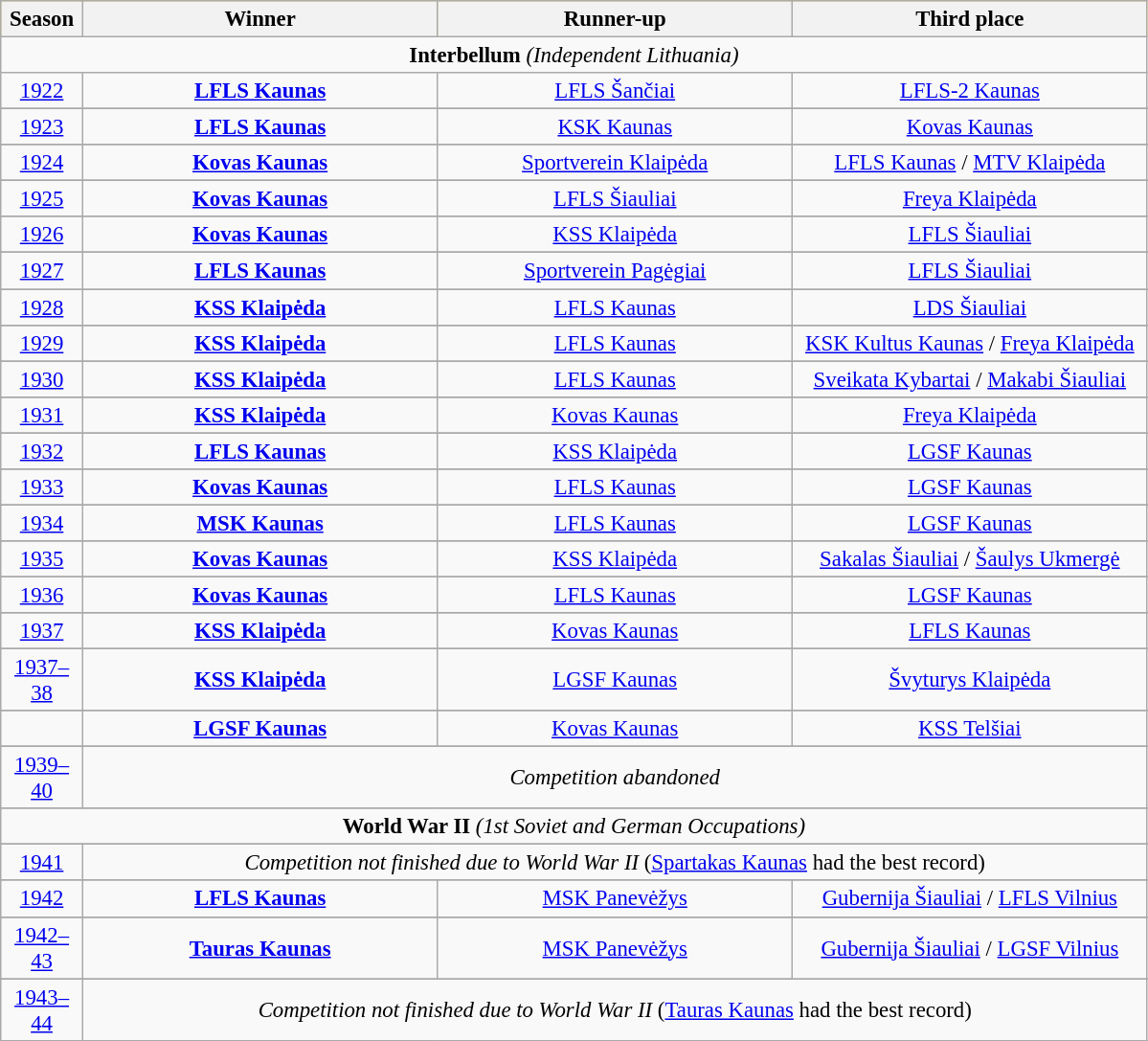<table class="wikitable" style="font-size:95%; text-align:center;">
<tr bgcolor="gold">
<th width="50">Season</th>
<th width="240">Winner</th>
<th width="240">Runner-up</th>
<th width="240">Third place</th>
</tr>
<tr>
<td colspan=4><strong>Interbellum</strong> <em>(Independent Lithuania)</em></td>
</tr>
<tr>
<td><a href='#'>1922</a></td>
<td><strong><a href='#'>LFLS Kaunas</a></strong></td>
<td><a href='#'>LFLS Šančiai</a></td>
<td><a href='#'>LFLS-2 Kaunas</a></td>
</tr>
<tr bgcolor="#efefef">
</tr>
<tr>
<td><a href='#'>1923</a></td>
<td><strong><a href='#'>LFLS Kaunas</a></strong></td>
<td><a href='#'>KSK Kaunas</a></td>
<td><a href='#'>Kovas Kaunas</a></td>
</tr>
<tr bgcolor="#efefef">
</tr>
<tr>
<td><a href='#'>1924</a></td>
<td><strong><a href='#'>Kovas Kaunas</a></strong></td>
<td><a href='#'>Sportverein Klaipėda</a></td>
<td><a href='#'>LFLS Kaunas</a> / <a href='#'>MTV Klaipėda</a></td>
</tr>
<tr bgcolor="#efefef">
</tr>
<tr>
<td><a href='#'>1925</a></td>
<td><strong><a href='#'>Kovas Kaunas</a></strong></td>
<td><a href='#'>LFLS Šiauliai</a></td>
<td><a href='#'>Freya Klaipėda</a></td>
</tr>
<tr bgcolor="#efefef">
</tr>
<tr>
<td><a href='#'>1926</a></td>
<td><strong><a href='#'>Kovas Kaunas</a></strong></td>
<td><a href='#'>KSS Klaipėda</a></td>
<td><a href='#'>LFLS Šiauliai</a></td>
</tr>
<tr bgcolor="#efefef">
</tr>
<tr>
<td><a href='#'>1927</a></td>
<td><strong><a href='#'>LFLS Kaunas</a></strong></td>
<td><a href='#'>Sportverein Pagėgiai</a></td>
<td><a href='#'>LFLS Šiauliai</a></td>
</tr>
<tr bgcolor="#efefef">
</tr>
<tr>
<td><a href='#'>1928</a></td>
<td><strong><a href='#'>KSS Klaipėda</a></strong></td>
<td><a href='#'>LFLS Kaunas</a></td>
<td><a href='#'>LDS Šiauliai</a></td>
</tr>
<tr bgcolor="#efefef">
</tr>
<tr>
<td><a href='#'>1929</a></td>
<td><strong><a href='#'>KSS Klaipėda</a></strong></td>
<td><a href='#'>LFLS Kaunas</a></td>
<td><a href='#'>KSK Kultus Kaunas</a> / <a href='#'>Freya Klaipėda</a></td>
</tr>
<tr bgcolor="#efefef">
</tr>
<tr>
<td><a href='#'>1930</a></td>
<td><strong><a href='#'>KSS Klaipėda</a></strong></td>
<td><a href='#'>LFLS Kaunas</a></td>
<td><a href='#'>Sveikata Kybartai</a> / <a href='#'>Makabi Šiauliai</a></td>
</tr>
<tr bgcolor="#efefef">
</tr>
<tr>
<td><a href='#'>1931</a></td>
<td><strong><a href='#'>KSS Klaipėda</a></strong></td>
<td><a href='#'>Kovas Kaunas</a></td>
<td><a href='#'>Freya Klaipėda</a></td>
</tr>
<tr bgcolor="#efefef">
</tr>
<tr>
<td><a href='#'>1932</a></td>
<td><strong><a href='#'>LFLS Kaunas</a></strong></td>
<td><a href='#'>KSS Klaipėda</a></td>
<td><a href='#'>LGSF Kaunas</a></td>
</tr>
<tr bgcolor="#efefef">
</tr>
<tr>
<td><a href='#'>1933</a></td>
<td><strong><a href='#'>Kovas Kaunas</a></strong></td>
<td><a href='#'>LFLS Kaunas</a></td>
<td><a href='#'>LGSF Kaunas</a></td>
</tr>
<tr bgcolor="#efefef">
</tr>
<tr>
<td><a href='#'>1934</a></td>
<td><strong><a href='#'>MSK Kaunas</a></strong></td>
<td><a href='#'>LFLS Kaunas</a></td>
<td><a href='#'>LGSF Kaunas</a></td>
</tr>
<tr bgcolor="#efefef">
</tr>
<tr>
<td><a href='#'>1935</a></td>
<td><strong><a href='#'>Kovas Kaunas</a></strong></td>
<td><a href='#'>KSS Klaipėda</a></td>
<td><a href='#'>Sakalas Šiauliai</a> / <a href='#'>Šaulys Ukmergė</a></td>
</tr>
<tr bgcolor="#efefef">
</tr>
<tr>
<td><a href='#'>1936</a></td>
<td><strong><a href='#'>Kovas Kaunas</a></strong></td>
<td><a href='#'>LFLS Kaunas</a></td>
<td><a href='#'>LGSF Kaunas</a></td>
</tr>
<tr bgcolor="#efefef">
</tr>
<tr>
<td><a href='#'>1937</a></td>
<td><strong><a href='#'>KSS Klaipėda</a></strong></td>
<td><a href='#'>Kovas Kaunas</a></td>
<td><a href='#'>LFLS Kaunas</a></td>
</tr>
<tr bgcolor="#efefef">
</tr>
<tr>
<td><a href='#'>1937–38</a></td>
<td><strong><a href='#'>KSS Klaipėda</a></strong></td>
<td><a href='#'>LGSF Kaunas</a></td>
<td><a href='#'>Švyturys Klaipėda</a></td>
</tr>
<tr bgcolor="#efefef">
</tr>
<tr>
<td></td>
<td><strong><a href='#'>LGSF Kaunas</a></strong></td>
<td><a href='#'>Kovas Kaunas</a></td>
<td><a href='#'>KSS Telšiai</a></td>
</tr>
<tr bgcolor="#efefef">
</tr>
<tr>
<td><a href='#'>1939–40</a></td>
<td colspan=3><em>Competition abandoned</em></td>
</tr>
<tr bgcolor="#efefef">
</tr>
<tr>
<td colspan=4><strong>World War II</strong> <em>(1st Soviet and German Occupations)</em></td>
</tr>
<tr bgcolor="#efefef">
</tr>
<tr>
<td><a href='#'>1941</a></td>
<td colspan=3><em>Competition not finished due to World War II</em> (<a href='#'>Spartakas Kaunas</a> had the best record)</td>
</tr>
<tr bgcolor="#efefef">
</tr>
<tr>
<td><a href='#'>1942</a></td>
<td><strong><a href='#'>LFLS Kaunas</a></strong></td>
<td><a href='#'>MSK Panevėžys</a></td>
<td><a href='#'>Gubernija Šiauliai</a> / <a href='#'>LFLS Vilnius</a></td>
</tr>
<tr bgcolor="#efefef">
</tr>
<tr>
<td><a href='#'>1942–43</a></td>
<td><strong><a href='#'>Tauras Kaunas</a></strong></td>
<td><a href='#'>MSK Panevėžys</a></td>
<td><a href='#'>Gubernija Šiauliai</a> / <a href='#'>LGSF Vilnius</a></td>
</tr>
<tr bgcolor="#efefef">
</tr>
<tr>
<td><a href='#'>1943–44</a></td>
<td colspan=3><em>Competition not finished due to World War II</em> (<a href='#'>Tauras Kaunas</a> had the best record)</td>
</tr>
<tr bgcolor="#efefef">
</tr>
<tr>
</tr>
</table>
